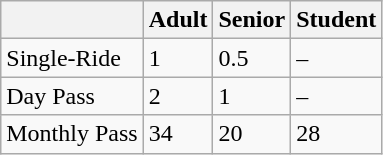<table class="wikitable">
<tr>
<th></th>
<th>Adult</th>
<th>Senior</th>
<th>Student</th>
</tr>
<tr>
<td>Single-Ride</td>
<td>1</td>
<td>0.5</td>
<td>–</td>
</tr>
<tr>
<td>Day Pass</td>
<td>2</td>
<td>1</td>
<td>–</td>
</tr>
<tr>
<td>Monthly Pass</td>
<td>34</td>
<td>20</td>
<td>28</td>
</tr>
</table>
